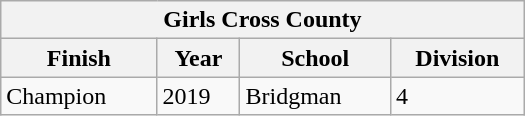<table class="wikitable" width="350">
<tr>
<th colspan=4>Girls Cross County</th>
</tr>
<tr>
<th>Finish</th>
<th>Year</th>
<th>School</th>
<th>Division</th>
</tr>
<tr>
<td>Champion</td>
<td>2019</td>
<td>Bridgman</td>
<td>4</td>
</tr>
</table>
